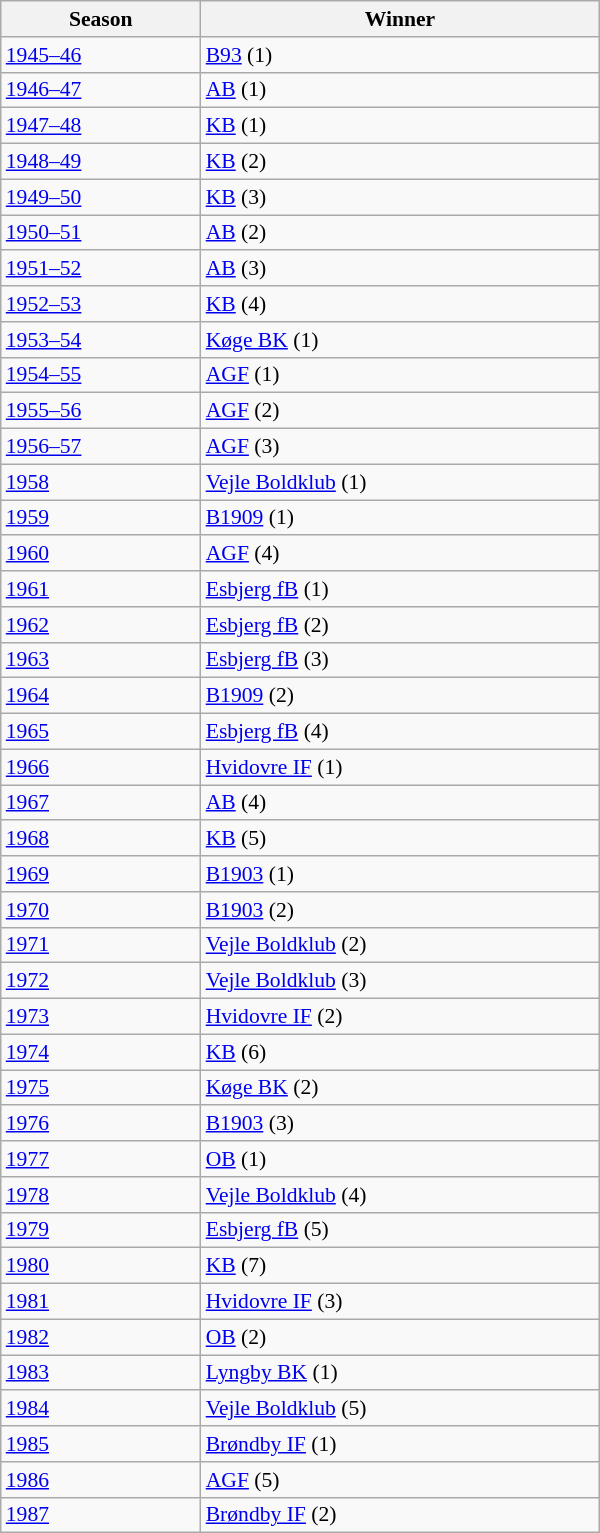<table class="wikitable" style="width:400px; font-size:90%;">
<tr>
<th>Season</th>
<th>Winner</th>
</tr>
<tr>
<td><a href='#'>1945–46</a></td>
<td><a href='#'>B93</a> (1)</td>
</tr>
<tr>
<td><a href='#'>1946–47</a></td>
<td><a href='#'>AB</a> (1)</td>
</tr>
<tr>
<td><a href='#'>1947–48</a></td>
<td><a href='#'>KB</a> (1)</td>
</tr>
<tr>
<td><a href='#'>1948–49</a></td>
<td><a href='#'>KB</a> (2)</td>
</tr>
<tr>
<td><a href='#'>1949–50</a></td>
<td><a href='#'>KB</a> (3)</td>
</tr>
<tr>
<td><a href='#'>1950–51</a></td>
<td><a href='#'>AB</a> (2)</td>
</tr>
<tr>
<td><a href='#'>1951–52</a></td>
<td><a href='#'>AB</a> (3)</td>
</tr>
<tr>
<td><a href='#'>1952–53</a></td>
<td><a href='#'>KB</a> (4)</td>
</tr>
<tr>
<td><a href='#'>1953–54</a></td>
<td><a href='#'>Køge BK</a> (1)</td>
</tr>
<tr>
<td><a href='#'>1954–55</a></td>
<td><a href='#'>AGF</a> (1)</td>
</tr>
<tr>
<td><a href='#'>1955–56</a></td>
<td><a href='#'>AGF</a> (2)</td>
</tr>
<tr>
<td><a href='#'>1956–57</a></td>
<td><a href='#'>AGF</a> (3)</td>
</tr>
<tr>
<td><a href='#'>1958</a></td>
<td><a href='#'>Vejle Boldklub</a> (1)</td>
</tr>
<tr>
<td><a href='#'>1959</a></td>
<td><a href='#'>B1909</a> (1)</td>
</tr>
<tr>
<td><a href='#'>1960</a></td>
<td><a href='#'>AGF</a> (4)</td>
</tr>
<tr>
<td><a href='#'>1961</a></td>
<td><a href='#'>Esbjerg fB</a> (1)</td>
</tr>
<tr>
<td><a href='#'>1962</a></td>
<td><a href='#'>Esbjerg fB</a> (2)</td>
</tr>
<tr>
<td><a href='#'>1963</a></td>
<td><a href='#'>Esbjerg fB</a> (3)</td>
</tr>
<tr>
<td><a href='#'>1964</a></td>
<td><a href='#'>B1909</a> (2)</td>
</tr>
<tr>
<td><a href='#'>1965</a></td>
<td><a href='#'>Esbjerg fB</a> (4)</td>
</tr>
<tr>
<td><a href='#'>1966</a></td>
<td><a href='#'>Hvidovre IF</a> (1)</td>
</tr>
<tr>
<td><a href='#'>1967</a></td>
<td><a href='#'>AB</a> (4)</td>
</tr>
<tr>
<td><a href='#'>1968</a></td>
<td><a href='#'>KB</a> (5)</td>
</tr>
<tr>
<td><a href='#'>1969</a></td>
<td><a href='#'>B1903</a> (1)</td>
</tr>
<tr>
<td><a href='#'>1970</a></td>
<td><a href='#'>B1903</a> (2)</td>
</tr>
<tr>
<td><a href='#'>1971</a></td>
<td><a href='#'>Vejle Boldklub</a> (2)</td>
</tr>
<tr>
<td><a href='#'>1972</a></td>
<td><a href='#'>Vejle Boldklub</a> (3)</td>
</tr>
<tr>
<td><a href='#'>1973</a></td>
<td><a href='#'>Hvidovre IF</a> (2)</td>
</tr>
<tr>
<td><a href='#'>1974</a></td>
<td><a href='#'>KB</a> (6)</td>
</tr>
<tr>
<td><a href='#'>1975</a></td>
<td><a href='#'>Køge BK</a> (2)</td>
</tr>
<tr>
<td><a href='#'>1976</a></td>
<td><a href='#'>B1903</a> (3)</td>
</tr>
<tr>
<td><a href='#'>1977</a></td>
<td><a href='#'>OB</a> (1)</td>
</tr>
<tr>
<td><a href='#'>1978</a></td>
<td><a href='#'>Vejle Boldklub</a> (4)</td>
</tr>
<tr>
<td><a href='#'>1979</a></td>
<td><a href='#'>Esbjerg fB</a> (5)</td>
</tr>
<tr>
<td><a href='#'>1980</a></td>
<td><a href='#'>KB</a> (7)</td>
</tr>
<tr>
<td><a href='#'>1981</a></td>
<td><a href='#'>Hvidovre IF</a> (3)</td>
</tr>
<tr>
<td><a href='#'>1982</a></td>
<td><a href='#'>OB</a> (2)</td>
</tr>
<tr>
<td><a href='#'>1983</a></td>
<td><a href='#'>Lyngby BK</a> (1)</td>
</tr>
<tr>
<td><a href='#'>1984</a></td>
<td><a href='#'>Vejle Boldklub</a> (5)</td>
</tr>
<tr>
<td><a href='#'>1985</a></td>
<td><a href='#'>Brøndby IF</a> (1)</td>
</tr>
<tr>
<td><a href='#'>1986</a></td>
<td><a href='#'>AGF</a> (5)</td>
</tr>
<tr>
<td><a href='#'>1987</a></td>
<td><a href='#'>Brøndby IF</a> (2)</td>
</tr>
</table>
